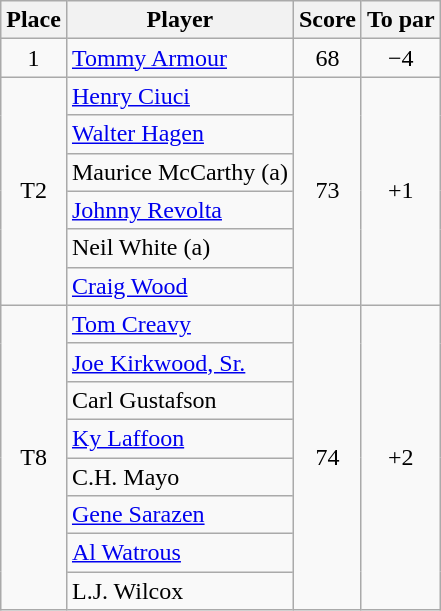<table class=wikitable>
<tr>
<th>Place</th>
<th>Player</th>
<th>Score</th>
<th>To par</th>
</tr>
<tr>
<td align=center>1</td>
<td> <a href='#'>Tommy Armour</a></td>
<td align=center>68</td>
<td align=center>−4</td>
</tr>
<tr>
<td rowspan=6 align=center>T2</td>
<td> <a href='#'>Henry Ciuci</a></td>
<td rowspan=6 align=center>73</td>
<td rowspan=6 align=center>+1</td>
</tr>
<tr>
<td> <a href='#'>Walter Hagen</a></td>
</tr>
<tr>
<td> Maurice McCarthy (a)</td>
</tr>
<tr>
<td> <a href='#'>Johnny Revolta</a></td>
</tr>
<tr>
<td> Neil White (a)</td>
</tr>
<tr>
<td> <a href='#'>Craig Wood</a></td>
</tr>
<tr>
<td rowspan=8 align=center>T8</td>
<td> <a href='#'>Tom Creavy</a></td>
<td rowspan=8 align=center>74</td>
<td rowspan=8 align=center>+2</td>
</tr>
<tr>
<td> <a href='#'>Joe Kirkwood, Sr.</a></td>
</tr>
<tr>
<td> Carl Gustafson</td>
</tr>
<tr>
<td> <a href='#'>Ky Laffoon</a></td>
</tr>
<tr>
<td> C.H. Mayo</td>
</tr>
<tr>
<td> <a href='#'>Gene Sarazen</a></td>
</tr>
<tr>
<td> <a href='#'>Al Watrous</a></td>
</tr>
<tr>
<td> L.J. Wilcox</td>
</tr>
</table>
